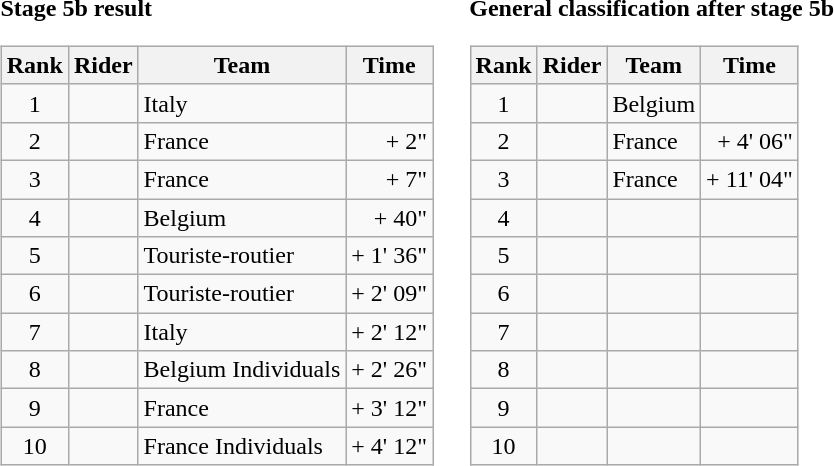<table>
<tr>
<td><strong>Stage 5b result</strong><br><table class="wikitable">
<tr>
<th scope="col">Rank</th>
<th scope="col">Rider</th>
<th scope="col">Team</th>
<th scope="col">Time</th>
</tr>
<tr>
<td style="text-align:center;">1</td>
<td></td>
<td>Italy</td>
<td style="text-align:right;"></td>
</tr>
<tr>
<td style="text-align:center;">2</td>
<td></td>
<td>France</td>
<td style="text-align:right;">+ 2"</td>
</tr>
<tr>
<td style="text-align:center;">3</td>
<td></td>
<td>France</td>
<td style="text-align:right;">+ 7"</td>
</tr>
<tr>
<td style="text-align:center;">4</td>
<td></td>
<td>Belgium</td>
<td style="text-align:right;">+ 40"</td>
</tr>
<tr>
<td style="text-align:center;">5</td>
<td></td>
<td>Touriste-routier</td>
<td style="text-align:right;">+ 1' 36"</td>
</tr>
<tr>
<td style="text-align:center;">6</td>
<td></td>
<td>Touriste-routier</td>
<td style="text-align:right;">+ 2' 09"</td>
</tr>
<tr>
<td style="text-align:center;">7</td>
<td></td>
<td>Italy</td>
<td style="text-align:right;">+ 2' 12"</td>
</tr>
<tr>
<td style="text-align:center;">8</td>
<td></td>
<td>Belgium Individuals</td>
<td style="text-align:right;">+ 2' 26"</td>
</tr>
<tr>
<td style="text-align:center;">9</td>
<td></td>
<td>France</td>
<td style="text-align:right;">+ 3' 12"</td>
</tr>
<tr>
<td style="text-align:center;">10</td>
<td></td>
<td>France Individuals</td>
<td style="text-align:right;">+ 4' 12"</td>
</tr>
</table>
</td>
<td></td>
<td><strong>General classification after stage 5b</strong><br><table class="wikitable">
<tr>
<th scope="col">Rank</th>
<th scope="col">Rider</th>
<th scope="col">Team</th>
<th scope="col">Time</th>
</tr>
<tr>
<td style="text-align:center;">1</td>
<td></td>
<td>Belgium</td>
<td style="text-align:right;"></td>
</tr>
<tr>
<td style="text-align:center;">2</td>
<td></td>
<td>France</td>
<td style="text-align:right;">+ 4' 06"</td>
</tr>
<tr>
<td style="text-align:center;">3</td>
<td></td>
<td>France</td>
<td style="text-align:right;">+ 11' 04"</td>
</tr>
<tr>
<td style="text-align:center;">4</td>
<td></td>
<td></td>
<td></td>
</tr>
<tr>
<td style="text-align:center;">5</td>
<td></td>
<td></td>
<td></td>
</tr>
<tr>
<td style="text-align:center;">6</td>
<td></td>
<td></td>
<td></td>
</tr>
<tr>
<td style="text-align:center;">7</td>
<td></td>
<td></td>
<td></td>
</tr>
<tr>
<td style="text-align:center;">8</td>
<td></td>
<td></td>
<td></td>
</tr>
<tr>
<td style="text-align:center;">9</td>
<td></td>
<td></td>
<td></td>
</tr>
<tr>
<td style="text-align:center;">10</td>
<td></td>
<td></td>
<td></td>
</tr>
</table>
</td>
</tr>
</table>
